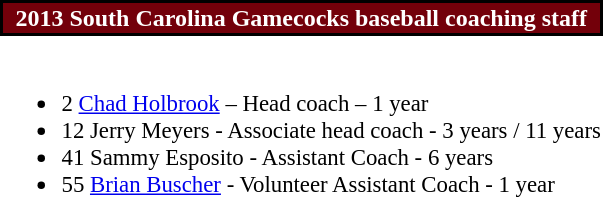<table class="toccolours" style="text-align: left;">
<tr>
<th colspan="9" style="text-align:center;background:#73000A;color:white; border: 2px solid #000000;">2013 South Carolina Gamecocks baseball coaching staff</th>
</tr>
<tr>
<td style="font-size: 95%;" valign="top"><br><ul><li>2 <a href='#'>Chad Holbrook</a> – Head coach – 1 year</li><li>12  Jerry Meyers - Associate head coach - 3 years / 11 years</li><li>41 Sammy Esposito - Assistant Coach - 6 years</li><li>55 <a href='#'>Brian Buscher</a> - Volunteer Assistant Coach - 1 year</li></ul></td>
</tr>
</table>
